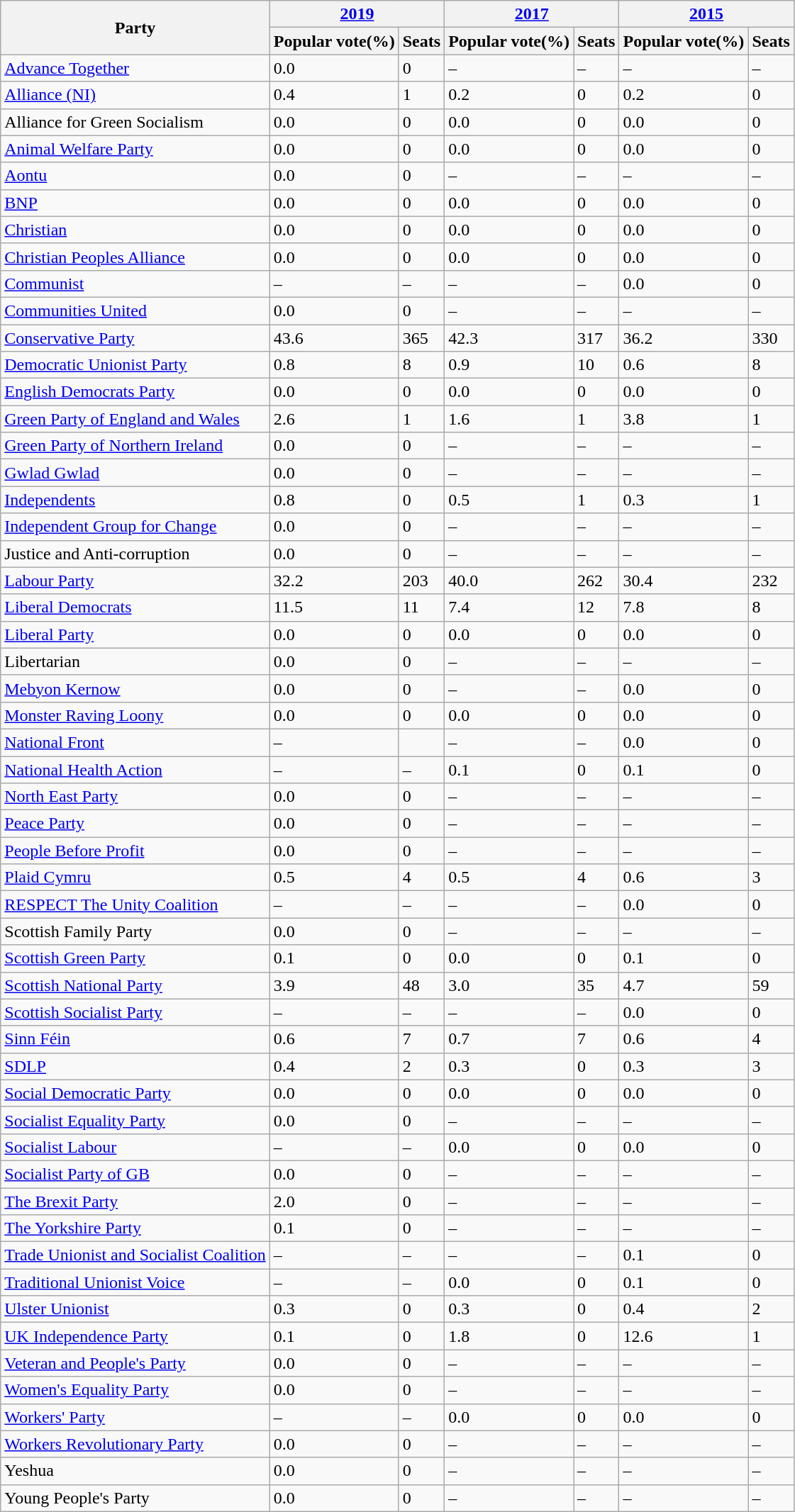<table class="wikitable sortable">
<tr>
<th rowspan="2">Party</th>
<th colspan="2"><a href='#'>2019</a></th>
<th colspan="2"><a href='#'>2017</a></th>
<th colspan="2"><a href='#'>2015</a></th>
</tr>
<tr>
<th>Popular vote(%)</th>
<th>Seats</th>
<th>Popular vote(%)</th>
<th>Seats</th>
<th>Popular vote(%)</th>
<th>Seats</th>
</tr>
<tr>
<td><a href='#'>Advance Together</a></td>
<td>0.0</td>
<td>0</td>
<td>–</td>
<td>–</td>
<td>–</td>
<td>–</td>
</tr>
<tr>
<td><a href='#'>Alliance (NI)</a></td>
<td>0.4</td>
<td>1</td>
<td>0.2</td>
<td>0</td>
<td>0.2</td>
<td>0</td>
</tr>
<tr>
<td>Alliance for Green Socialism</td>
<td>0.0</td>
<td>0</td>
<td>0.0</td>
<td>0</td>
<td>0.0</td>
<td>0</td>
</tr>
<tr>
<td><a href='#'>Animal Welfare Party</a></td>
<td>0.0</td>
<td>0</td>
<td>0.0</td>
<td>0</td>
<td>0.0</td>
<td>0</td>
</tr>
<tr>
<td><a href='#'>Aontu</a></td>
<td>0.0</td>
<td>0</td>
<td>–</td>
<td>–</td>
<td>–</td>
<td>–</td>
</tr>
<tr>
<td><a href='#'>BNP</a></td>
<td>0.0</td>
<td>0</td>
<td>0.0</td>
<td>0</td>
<td>0.0</td>
<td>0</td>
</tr>
<tr>
<td><a href='#'>Christian</a></td>
<td>0.0</td>
<td>0</td>
<td>0.0</td>
<td>0</td>
<td>0.0</td>
<td>0</td>
</tr>
<tr>
<td><a href='#'>Christian Peoples Alliance</a></td>
<td>0.0</td>
<td>0</td>
<td>0.0</td>
<td>0</td>
<td>0.0</td>
<td>0</td>
</tr>
<tr>
<td><a href='#'>Communist</a></td>
<td>–</td>
<td>–</td>
<td>–</td>
<td>–</td>
<td>0.0</td>
<td>0</td>
</tr>
<tr>
<td><a href='#'>Communities United</a></td>
<td>0.0</td>
<td>0</td>
<td>–</td>
<td>–</td>
<td>–</td>
<td>–</td>
</tr>
<tr>
<td><a href='#'>Conservative Party</a></td>
<td>43.6</td>
<td>365</td>
<td>42.3</td>
<td>317</td>
<td>36.2</td>
<td>330</td>
</tr>
<tr>
<td><a href='#'>Democratic Unionist Party</a></td>
<td>0.8</td>
<td>8</td>
<td>0.9</td>
<td>10</td>
<td>0.6</td>
<td>8</td>
</tr>
<tr>
<td><a href='#'>English Democrats Party</a></td>
<td>0.0</td>
<td>0</td>
<td>0.0</td>
<td>0</td>
<td>0.0</td>
<td>0</td>
</tr>
<tr>
<td><a href='#'>Green Party of England and Wales</a></td>
<td>2.6</td>
<td>1</td>
<td>1.6</td>
<td>1</td>
<td>3.8</td>
<td>1</td>
</tr>
<tr>
<td><a href='#'>Green Party of Northern Ireland</a></td>
<td>0.0</td>
<td>0</td>
<td>–</td>
<td>–</td>
<td>–</td>
<td>–</td>
</tr>
<tr>
<td><a href='#'>Gwlad Gwlad</a></td>
<td>0.0</td>
<td>0</td>
<td>–</td>
<td>–</td>
<td>–</td>
<td>–</td>
</tr>
<tr>
<td><a href='#'>Independents</a></td>
<td>0.8</td>
<td>0</td>
<td>0.5</td>
<td>1</td>
<td>0.3</td>
<td>1</td>
</tr>
<tr>
<td><a href='#'>Independent Group for Change</a></td>
<td>0.0</td>
<td>0</td>
<td>–</td>
<td>–</td>
<td>–</td>
<td>–</td>
</tr>
<tr>
<td>Justice and Anti-corruption</td>
<td>0.0</td>
<td>0</td>
<td>–</td>
<td>–</td>
<td>–</td>
<td>–</td>
</tr>
<tr>
<td><a href='#'>Labour Party</a></td>
<td>32.2</td>
<td>203</td>
<td>40.0</td>
<td>262</td>
<td>30.4</td>
<td>232</td>
</tr>
<tr>
<td><a href='#'>Liberal Democrats</a></td>
<td>11.5</td>
<td>11</td>
<td>7.4</td>
<td>12</td>
<td>7.8</td>
<td>8</td>
</tr>
<tr>
<td><a href='#'>Liberal Party</a></td>
<td>0.0</td>
<td>0</td>
<td>0.0</td>
<td>0</td>
<td>0.0</td>
<td>0</td>
</tr>
<tr>
<td>Libertarian</td>
<td>0.0</td>
<td>0</td>
<td>–</td>
<td>–</td>
<td>–</td>
<td>–</td>
</tr>
<tr>
<td><a href='#'>Mebyon Kernow</a></td>
<td>0.0</td>
<td>0</td>
<td>–</td>
<td>–</td>
<td>0.0</td>
<td>0</td>
</tr>
<tr>
<td><a href='#'>Monster Raving Loony</a></td>
<td>0.0</td>
<td>0</td>
<td>0.0</td>
<td>0</td>
<td>0.0</td>
<td>0</td>
</tr>
<tr>
<td><a href='#'>National Front</a></td>
<td>–</td>
<td></td>
<td>–</td>
<td>–</td>
<td>0.0</td>
<td>0</td>
</tr>
<tr>
<td><a href='#'>National Health Action</a></td>
<td>–</td>
<td>–</td>
<td>0.1</td>
<td>0</td>
<td>0.1</td>
<td>0</td>
</tr>
<tr>
<td><a href='#'>North East Party</a></td>
<td>0.0</td>
<td>0</td>
<td>–</td>
<td>–</td>
<td>–</td>
<td>–</td>
</tr>
<tr>
<td><a href='#'>Peace Party</a></td>
<td>0.0</td>
<td>0</td>
<td>–</td>
<td>–</td>
<td>–</td>
<td>–</td>
</tr>
<tr>
<td><a href='#'>People Before Profit</a></td>
<td>0.0</td>
<td>0</td>
<td>–</td>
<td>–</td>
<td>–</td>
<td>–</td>
</tr>
<tr>
<td><a href='#'>Plaid Cymru</a></td>
<td>0.5</td>
<td>4</td>
<td>0.5</td>
<td>4</td>
<td>0.6</td>
<td>3</td>
</tr>
<tr>
<td><a href='#'>RESPECT The Unity Coalition</a></td>
<td>–</td>
<td>–</td>
<td>–</td>
<td>–</td>
<td>0.0</td>
<td>0</td>
</tr>
<tr>
<td>Scottish Family Party</td>
<td>0.0</td>
<td>0</td>
<td>–</td>
<td>–</td>
<td>–</td>
<td>–</td>
</tr>
<tr>
<td><a href='#'>Scottish Green Party</a></td>
<td>0.1</td>
<td>0</td>
<td>0.0</td>
<td>0</td>
<td>0.1</td>
<td>0</td>
</tr>
<tr>
<td><a href='#'>Scottish National Party</a></td>
<td>3.9</td>
<td>48</td>
<td>3.0</td>
<td>35</td>
<td>4.7</td>
<td>59</td>
</tr>
<tr>
<td><a href='#'>Scottish Socialist Party</a></td>
<td>–</td>
<td>–</td>
<td>–</td>
<td>–</td>
<td>0.0</td>
<td>0</td>
</tr>
<tr>
<td><a href='#'>Sinn Féin</a></td>
<td>0.6</td>
<td>7</td>
<td>0.7</td>
<td>7</td>
<td>0.6</td>
<td>4</td>
</tr>
<tr>
<td><a href='#'>SDLP</a></td>
<td>0.4</td>
<td>2</td>
<td>0.3</td>
<td>0</td>
<td>0.3</td>
<td>3</td>
</tr>
<tr>
<td><a href='#'>Social Democratic Party</a></td>
<td>0.0</td>
<td>0</td>
<td>0.0</td>
<td>0</td>
<td>0.0</td>
<td>0</td>
</tr>
<tr>
<td><a href='#'>Socialist Equality Party</a></td>
<td>0.0</td>
<td>0</td>
<td>–</td>
<td>–</td>
<td>–</td>
<td>–</td>
</tr>
<tr>
<td><a href='#'>Socialist Labour</a></td>
<td>–</td>
<td>–</td>
<td>0.0</td>
<td>0</td>
<td>0.0</td>
<td>0</td>
</tr>
<tr>
<td><a href='#'>Socialist Party of GB</a></td>
<td>0.0</td>
<td>0</td>
<td>–</td>
<td>–</td>
<td>–</td>
<td>–</td>
</tr>
<tr>
<td><a href='#'>The Brexit Party</a></td>
<td>2.0</td>
<td>0</td>
<td>–</td>
<td>–</td>
<td>–</td>
<td>–</td>
</tr>
<tr>
<td><a href='#'>The Yorkshire Party</a></td>
<td>0.1</td>
<td>0</td>
<td>–</td>
<td>–</td>
<td>–</td>
<td>–</td>
</tr>
<tr>
<td><a href='#'>Trade Unionist and Socialist Coalition</a></td>
<td>–</td>
<td>–</td>
<td>–</td>
<td>–</td>
<td>0.1</td>
<td>0</td>
</tr>
<tr>
<td><a href='#'>Traditional Unionist Voice</a></td>
<td>–</td>
<td>–</td>
<td>0.0</td>
<td>0</td>
<td>0.1</td>
<td>0</td>
</tr>
<tr>
<td><a href='#'>Ulster Unionist</a></td>
<td>0.3</td>
<td>0</td>
<td>0.3</td>
<td>0</td>
<td>0.4</td>
<td>2</td>
</tr>
<tr>
<td><a href='#'>UK Independence Party</a></td>
<td>0.1</td>
<td>0</td>
<td>1.8</td>
<td>0</td>
<td>12.6</td>
<td>1</td>
</tr>
<tr>
<td><a href='#'>Veteran and People's Party</a></td>
<td>0.0</td>
<td>0</td>
<td>–</td>
<td>–</td>
<td>–</td>
<td>–</td>
</tr>
<tr>
<td><a href='#'>Women's Equality Party</a></td>
<td>0.0</td>
<td>0</td>
<td>–</td>
<td>–</td>
<td>–</td>
<td>–</td>
</tr>
<tr>
<td><a href='#'>Workers' Party</a></td>
<td>–</td>
<td>–</td>
<td>0.0</td>
<td>0</td>
<td>0.0</td>
<td>0</td>
</tr>
<tr>
<td><a href='#'>Workers Revolutionary Party</a></td>
<td>0.0</td>
<td>0</td>
<td>–</td>
<td>–</td>
<td>–</td>
<td>–</td>
</tr>
<tr>
<td>Yeshua</td>
<td>0.0</td>
<td>0</td>
<td>–</td>
<td>–</td>
<td>–</td>
<td>–</td>
</tr>
<tr>
<td>Young People's Party</td>
<td>0.0</td>
<td>0</td>
<td>–</td>
<td>–</td>
<td>–</td>
<td>–</td>
</tr>
</table>
